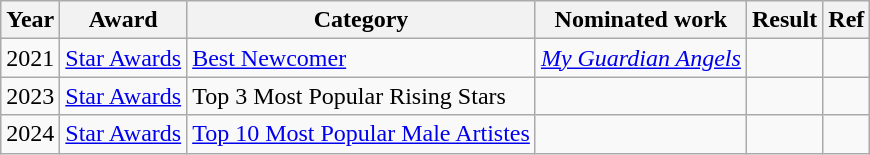<table class="wikitable sortable">
<tr>
<th>Year</th>
<th>Award</th>
<th>Category</th>
<th>Nominated work</th>
<th>Result</th>
<th class="unsortable">Ref</th>
</tr>
<tr>
<td>2021</td>
<td><a href='#'>Star Awards</a></td>
<td><a href='#'>Best Newcomer</a></td>
<td><em><a href='#'>My Guardian Angels</a></em></td>
<td></td>
<td></td>
</tr>
<tr>
<td rowspan=1>2023</td>
<td rowspan=1><a href='#'>Star Awards</a></td>
<td>Top 3 Most Popular Rising Stars</td>
<td></td>
<td></td>
<td rowspan=1></td>
</tr>
<tr>
<td>2024</td>
<td><a href='#'>Star Awards</a></td>
<td><a href='#'>Top 10 Most Popular Male Artistes</a></td>
<td></td>
<td></td>
<td></td>
</tr>
</table>
